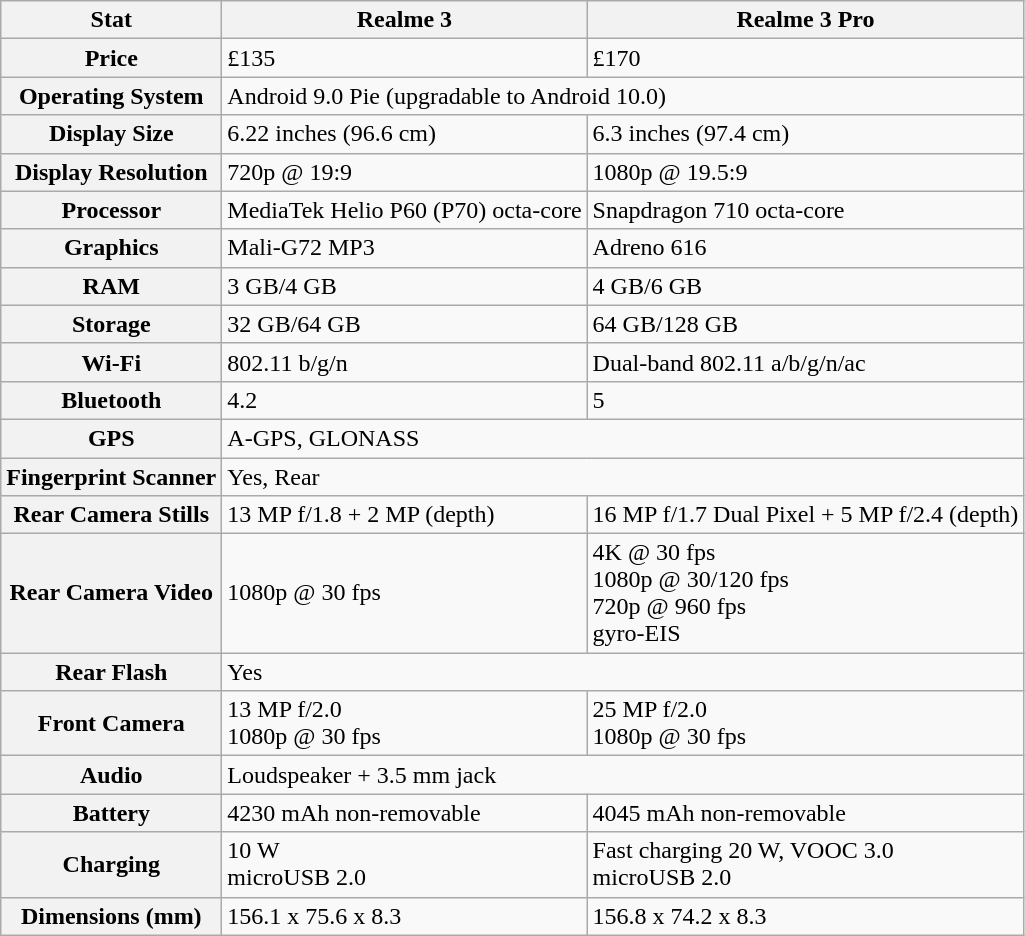<table class="wikitable">
<tr>
<th>Stat</th>
<th>Realme 3</th>
<th>Realme 3 Pro</th>
</tr>
<tr>
<th>Price</th>
<td>£135</td>
<td>£170</td>
</tr>
<tr>
<th>Operating System</th>
<td colspan="2">Android 9.0 Pie (upgradable to Android 10.0)</td>
</tr>
<tr>
<th>Display Size</th>
<td>6.22 inches (96.6 cm)</td>
<td>6.3 inches (97.4 cm)</td>
</tr>
<tr>
<th>Display Resolution</th>
<td>720p @ 19:9</td>
<td>1080p @ 19.5:9</td>
</tr>
<tr>
<th>Processor</th>
<td>MediaTek Helio P60 (P70) octa-core</td>
<td>Snapdragon 710 octa-core</td>
</tr>
<tr>
<th>Graphics</th>
<td>Mali-G72 MP3</td>
<td>Adreno 616</td>
</tr>
<tr>
<th>RAM</th>
<td>3 GB/4 GB</td>
<td>4 GB/6 GB</td>
</tr>
<tr>
<th>Storage</th>
<td>32 GB/64 GB</td>
<td>64 GB/128 GB</td>
</tr>
<tr>
<th>Wi-Fi</th>
<td>802.11 b/g/n</td>
<td>Dual-band 802.11 a/b/g/n/ac</td>
</tr>
<tr>
<th>Bluetooth</th>
<td>4.2</td>
<td>5</td>
</tr>
<tr>
<th>GPS</th>
<td colspan="2">A-GPS, GLONASS</td>
</tr>
<tr>
<th>Fingerprint Scanner</th>
<td colspan="2">Yes, Rear</td>
</tr>
<tr>
<th>Rear Camera Stills</th>
<td>13 MP f/1.8 + 2 MP (depth)</td>
<td>16 MP f/1.7 Dual Pixel + 5 MP f/2.4 (depth)</td>
</tr>
<tr>
<th>Rear Camera Video</th>
<td>1080p @ 30 fps</td>
<td>4K @ 30 fps<br>1080p @ 30/120 fps<br>720p @ 960 fps<br>gyro-EIS</td>
</tr>
<tr>
<th>Rear Flash</th>
<td colspan="2">Yes</td>
</tr>
<tr>
<th>Front Camera</th>
<td>13 MP f/2.0<br>1080p @ 30 fps</td>
<td>25 MP f/2.0<br>1080p @ 30 fps</td>
</tr>
<tr>
<th>Audio</th>
<td colspan="2">Loudspeaker + 3.5 mm jack</td>
</tr>
<tr>
<th>Battery</th>
<td>4230 mAh non-removable</td>
<td>4045 mAh non-removable</td>
</tr>
<tr>
<th>Charging</th>
<td>10 W<br>microUSB 2.0</td>
<td>Fast charging 20 W, VOOC 3.0<br>microUSB 2.0</td>
</tr>
<tr>
<th>Dimensions (mm)</th>
<td>156.1 x 75.6 x 8.3</td>
<td>156.8 x 74.2 x 8.3</td>
</tr>
</table>
